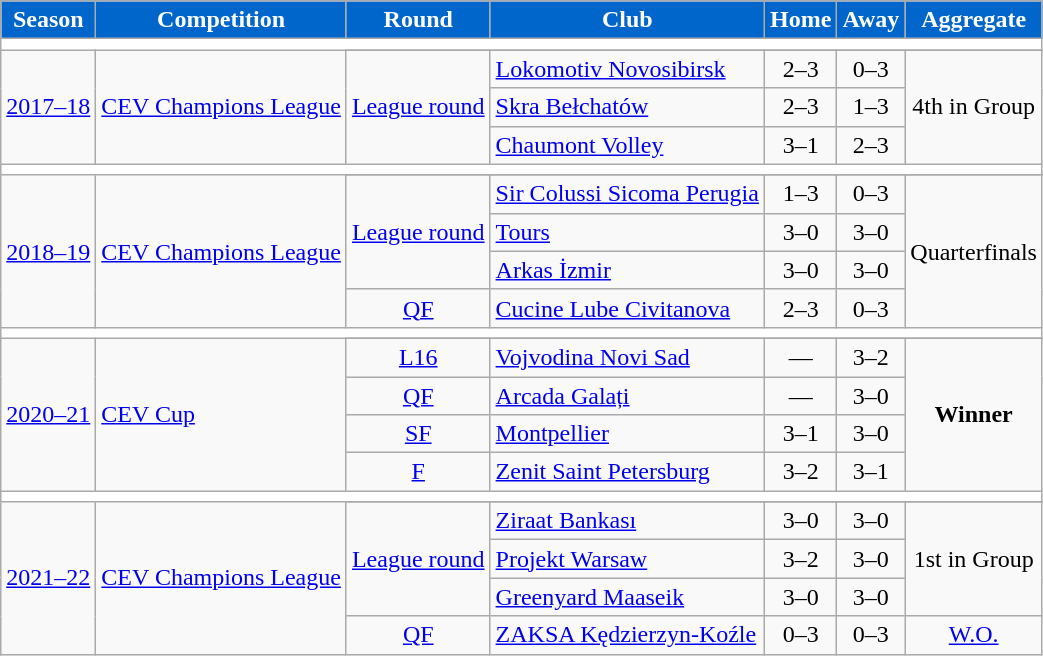<table class="wikitable">
<tr>
<th style="color:#FFFFFF; background-color:#0066cc">Season</th>
<th style="color:#FFFFFF; background-color:#0066cc">Competition</th>
<th style="color:#FFFFFF; background-color:#0066cc">Round</th>
<th style="color:#FFFFFF; background-color:#0066cc">Club</th>
<th style="color:#FFFFFF; background-color:#0066cc">Home</th>
<th style="color:#FFFFFF; background-color:#0066cc">Away</th>
<th style="color:#FFFFFF; background-color:#0066cc">Aggregate</th>
</tr>
<tr>
<td colspan="7" bgcolor=white></td>
</tr>
<tr>
<td rowspan=4><a href='#'>2017–18</a></td>
<td rowspan=4><a href='#'>CEV Champions League</a></td>
</tr>
<tr>
<td rowspan=3 align=center><a href='#'>League round</a></td>
<td> <a href='#'>Lokomotiv Novosibirsk</a></td>
<td align=center>2–3</td>
<td align=center>0–3</td>
<td rowspan=3 align=center>4th in Group</td>
</tr>
<tr>
<td> <a href='#'>Skra Bełchatów</a></td>
<td align=center>2–3</td>
<td align=center>1–3</td>
</tr>
<tr>
<td> <a href='#'>Chaumont Volley</a></td>
<td align=center>3–1</td>
<td align=center>2–3</td>
</tr>
<tr>
<td colspan="7" bgcolor=white></td>
</tr>
<tr>
<td rowspan=5><a href='#'>2018–19</a></td>
<td rowspan=5><a href='#'>CEV Champions League</a></td>
</tr>
<tr>
<td rowspan=3 align=center><a href='#'>League round</a></td>
<td> <a href='#'>Sir Colussi Sicoma Perugia</a></td>
<td align=center>1–3</td>
<td align=center>0–3</td>
<td rowspan=4 align=center>Quarterfinals</td>
</tr>
<tr>
<td> <a href='#'>Tours</a></td>
<td align=center>3–0</td>
<td align=center>3–0</td>
</tr>
<tr>
<td> <a href='#'>Arkas İzmir</a></td>
<td align=center>3–0</td>
<td align=center>3–0</td>
</tr>
<tr>
<td align=center><a href='#'>QF</a></td>
<td> <a href='#'>Cucine Lube Civitanova</a></td>
<td align=center>2–3</td>
<td align=center>0–3</td>
</tr>
<tr>
<td colspan="7" bgcolor=white></td>
</tr>
<tr>
<td rowspan=5><a href='#'>2020–21</a></td>
<td rowspan=5><a href='#'>CEV Cup</a></td>
</tr>
<tr>
<td align=center><a href='#'>L16</a></td>
<td> <a href='#'>Vojvodina Novi Sad</a></td>
<td align=center>—</td>
<td align=center>3–2</td>
<td rowspan=4 align=center><strong>Winner</strong></td>
</tr>
<tr>
<td align=center><a href='#'>QF</a></td>
<td> <a href='#'>Arcada Galați</a></td>
<td align=center>—</td>
<td align=center>3–0</td>
</tr>
<tr>
<td align=center><a href='#'>SF</a></td>
<td> <a href='#'>Montpellier</a></td>
<td align=center>3–1</td>
<td align=center>3–0</td>
</tr>
<tr>
<td align=center><a href='#'>F</a></td>
<td> <a href='#'>Zenit Saint Petersburg</a></td>
<td align=center>3–2</td>
<td align=center>3–1</td>
</tr>
<tr>
<td colspan="7" bgcolor=white></td>
</tr>
<tr>
<td rowspan=5><a href='#'>2021–22</a></td>
<td rowspan=5><a href='#'>CEV Champions League</a></td>
</tr>
<tr>
<td rowspan=3 align=center><a href='#'>League round</a></td>
<td> <a href='#'>Ziraat Bankası</a></td>
<td align=center>3–0</td>
<td align=center>3–0</td>
<td rowspan=3 align=center>1st in Group</td>
</tr>
<tr>
<td> <a href='#'>Projekt Warsaw</a></td>
<td align=center>3–2</td>
<td align=center>3–0</td>
</tr>
<tr>
<td> <a href='#'>Greenyard Maaseik</a></td>
<td align=center>3–0</td>
<td align=center>3–0</td>
</tr>
<tr>
<td align=center><a href='#'>QF</a></td>
<td> <a href='#'>ZAKSA Kędzierzyn-Koźle</a></td>
<td align=center>0–3</td>
<td align=center>0–3</td>
<td align=center><a href='#'>W.O.</a></td>
</tr>
</table>
